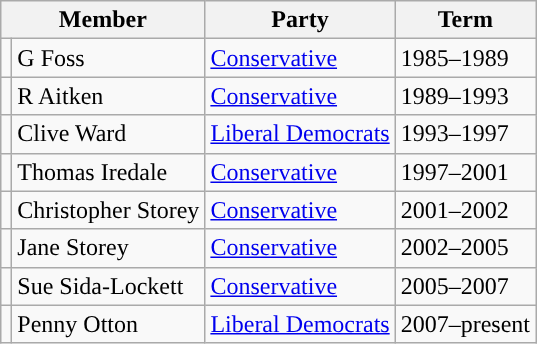<table class="wikitable">
<tr>
<th colspan="2">Member</th>
<th>Party</th>
<th>Term</th>
</tr>
<tr>
<td style="background-color: "></td>
<td>G Foss</td>
<td><a href='#'>Conservative</a></td>
<td>1985–1989</td>
</tr>
<tr>
<td style="background-color: "></td>
<td>R Aitken</td>
<td><a href='#'>Conservative</a></td>
<td>1989–1993</td>
</tr>
<tr>
<td style="background-color: "></td>
<td>Clive Ward</td>
<td><a href='#'>Liberal Democrats</a></td>
<td>1993–1997</td>
</tr>
<tr>
<td style="background-color: "></td>
<td>Thomas Iredale</td>
<td><a href='#'>Conservative</a></td>
<td>1997–2001</td>
</tr>
<tr>
<td style="background-color: "></td>
<td>Christopher Storey</td>
<td><a href='#'>Conservative</a></td>
<td>2001–2002</td>
</tr>
<tr>
<td style="background-color: "></td>
<td>Jane Storey</td>
<td><a href='#'>Conservative</a></td>
<td>2002–2005</td>
</tr>
<tr>
<td style="background-color: "></td>
<td>Sue Sida-Lockett</td>
<td><a href='#'>Conservative</a></td>
<td>2005–2007</td>
</tr>
<tr>
<td style="background-color: "></td>
<td>Penny Otton</td>
<td><a href='#'>Liberal Democrats</a></td>
<td>2007–present</td>
</tr>
</table>
